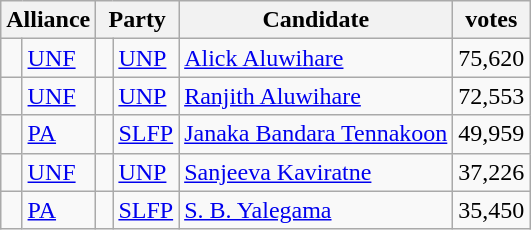<table class="wikitable sortable mw-collapsible">
<tr>
<th colspan="2">Alliance</th>
<th colspan="2">Party</th>
<th>Candidate</th>
<th>votes</th>
</tr>
<tr>
<td bgcolor=> </td>
<td align=left><a href='#'>UNF</a></td>
<td bgcolor=> </td>
<td align=left><a href='#'>UNP</a></td>
<td><a href='#'>Alick Aluwihare</a></td>
<td>75,620</td>
</tr>
<tr>
<td bgcolor=> </td>
<td align=left><a href='#'>UNF</a></td>
<td bgcolor=> </td>
<td align=left><a href='#'>UNP</a></td>
<td><a href='#'>Ranjith Aluwihare</a></td>
<td>72,553</td>
</tr>
<tr>
<td bgcolor=> </td>
<td align=left><a href='#'>PA</a></td>
<td bgcolor=> </td>
<td align=left><a href='#'>SLFP</a></td>
<td><a href='#'>Janaka Bandara Tennakoon</a></td>
<td>49,959</td>
</tr>
<tr>
<td bgcolor=> </td>
<td align=left><a href='#'>UNF</a></td>
<td bgcolor=> </td>
<td align=left><a href='#'>UNP</a></td>
<td><a href='#'>Sanjeeva Kaviratne</a></td>
<td>37,226</td>
</tr>
<tr>
<td bgcolor=> </td>
<td align=left><a href='#'>PA</a></td>
<td bgcolor=> </td>
<td align=left><a href='#'>SLFP</a></td>
<td><a href='#'>S. B. Yalegama</a></td>
<td>35,450</td>
</tr>
</table>
